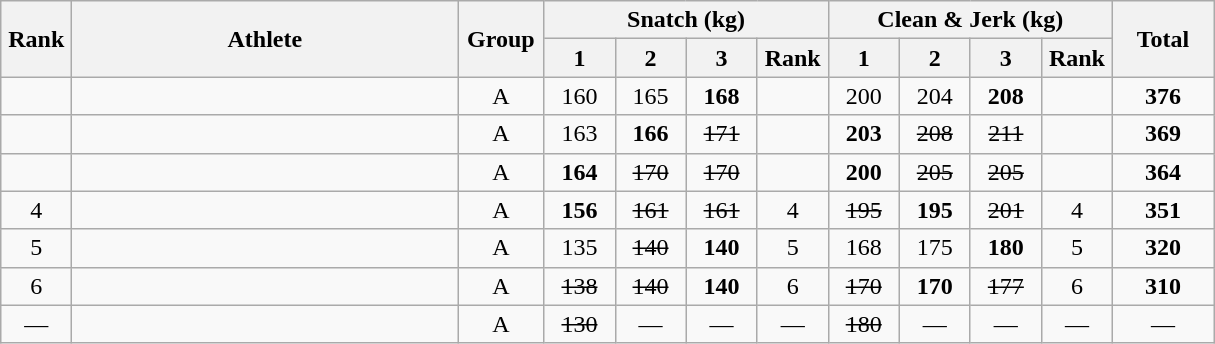<table class = "wikitable" style="text-align:center;">
<tr>
<th rowspan=2 width=40>Rank</th>
<th rowspan=2 width=250>Athlete</th>
<th rowspan=2 width=50>Group</th>
<th colspan=4>Snatch (kg)</th>
<th colspan=4>Clean & Jerk (kg)</th>
<th rowspan=2 width=60>Total</th>
</tr>
<tr>
<th width=40>1</th>
<th width=40>2</th>
<th width=40>3</th>
<th width=40>Rank</th>
<th width=40>1</th>
<th width=40>2</th>
<th width=40>3</th>
<th width=40>Rank</th>
</tr>
<tr>
<td></td>
<td align=left></td>
<td>A</td>
<td>160</td>
<td>165</td>
<td><strong>168</strong></td>
<td></td>
<td>200</td>
<td>204</td>
<td><strong>208</strong></td>
<td></td>
<td><strong>376</strong></td>
</tr>
<tr>
<td></td>
<td align=left></td>
<td>A</td>
<td>163</td>
<td><strong>166</strong></td>
<td><s>171</s></td>
<td></td>
<td><strong>203</strong></td>
<td><s>208</s></td>
<td><s>211</s></td>
<td></td>
<td><strong>369</strong></td>
</tr>
<tr>
<td></td>
<td align=left></td>
<td>A</td>
<td><strong>164</strong></td>
<td><s>170</s></td>
<td><s>170</s></td>
<td></td>
<td><strong>200</strong></td>
<td><s>205</s></td>
<td><s>205</s></td>
<td></td>
<td><strong>364</strong></td>
</tr>
<tr>
<td>4</td>
<td align=left></td>
<td>A</td>
<td><strong>156</strong></td>
<td><s>161</s></td>
<td><s>161</s></td>
<td>4</td>
<td><s>195</s></td>
<td><strong>195</strong></td>
<td><s>201</s></td>
<td>4</td>
<td><strong>351</strong></td>
</tr>
<tr>
<td>5</td>
<td align=left></td>
<td>A</td>
<td>135</td>
<td><s>140</s></td>
<td><strong>140</strong></td>
<td>5</td>
<td>168</td>
<td>175</td>
<td><strong>180</strong></td>
<td>5</td>
<td><strong>320</strong></td>
</tr>
<tr>
<td>6</td>
<td align=left></td>
<td>A</td>
<td><s>138</s></td>
<td><s>140</s></td>
<td><strong>140</strong></td>
<td>6</td>
<td><s>170</s></td>
<td><strong>170</strong></td>
<td><s>177</s></td>
<td>6</td>
<td><strong>310</strong></td>
</tr>
<tr>
<td>—</td>
<td align=left></td>
<td>A</td>
<td><s>130</s></td>
<td>—</td>
<td>—</td>
<td>—</td>
<td><s>180</s></td>
<td>—</td>
<td>—</td>
<td>—</td>
<td>—</td>
</tr>
</table>
